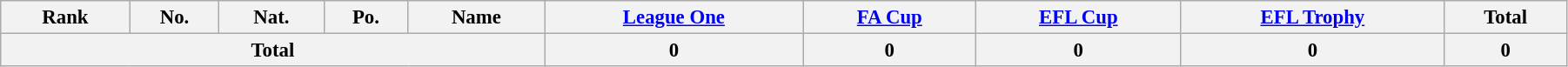<table class="wikitable" style="text-align:center; font-size:95%; width:95%;">
<tr>
<th>Rank</th>
<th>No.</th>
<th>Nat.</th>
<th>Po.</th>
<th>Name</th>
<th><a href='#'>League One</a></th>
<th><a href='#'>FA Cup</a></th>
<th><a href='#'>EFL Cup</a></th>
<th><a href='#'>EFL Trophy</a></th>
<th>Total</th>
</tr>
<tr>
<th colspan=5>Total</th>
<th>0</th>
<th>0</th>
<th>0</th>
<th>0</th>
<th>0</th>
</tr>
</table>
